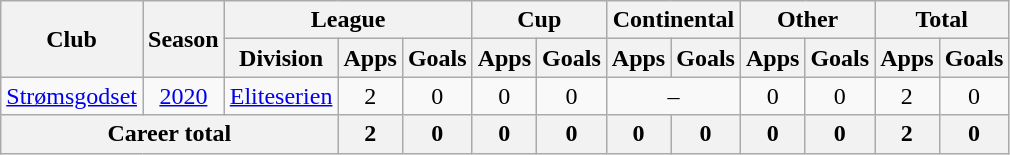<table class="wikitable" style="text-align: center">
<tr>
<th rowspan="2">Club</th>
<th rowspan="2">Season</th>
<th colspan="3">League</th>
<th colspan="2">Cup</th>
<th colspan="2">Continental</th>
<th colspan="2">Other</th>
<th colspan="2">Total</th>
</tr>
<tr>
<th>Division</th>
<th>Apps</th>
<th>Goals</th>
<th>Apps</th>
<th>Goals</th>
<th>Apps</th>
<th>Goals</th>
<th>Apps</th>
<th>Goals</th>
<th>Apps</th>
<th>Goals</th>
</tr>
<tr>
<td><a href='#'>Strømsgodset</a></td>
<td><a href='#'>2020</a></td>
<td><a href='#'>Eliteserien</a></td>
<td>2</td>
<td>0</td>
<td>0</td>
<td>0</td>
<td colspan="2">–</td>
<td>0</td>
<td>0</td>
<td>2</td>
<td>0</td>
</tr>
<tr>
<th colspan=3>Career total</th>
<th>2</th>
<th>0</th>
<th>0</th>
<th>0</th>
<th>0</th>
<th>0</th>
<th>0</th>
<th>0</th>
<th>2</th>
<th>0</th>
</tr>
</table>
